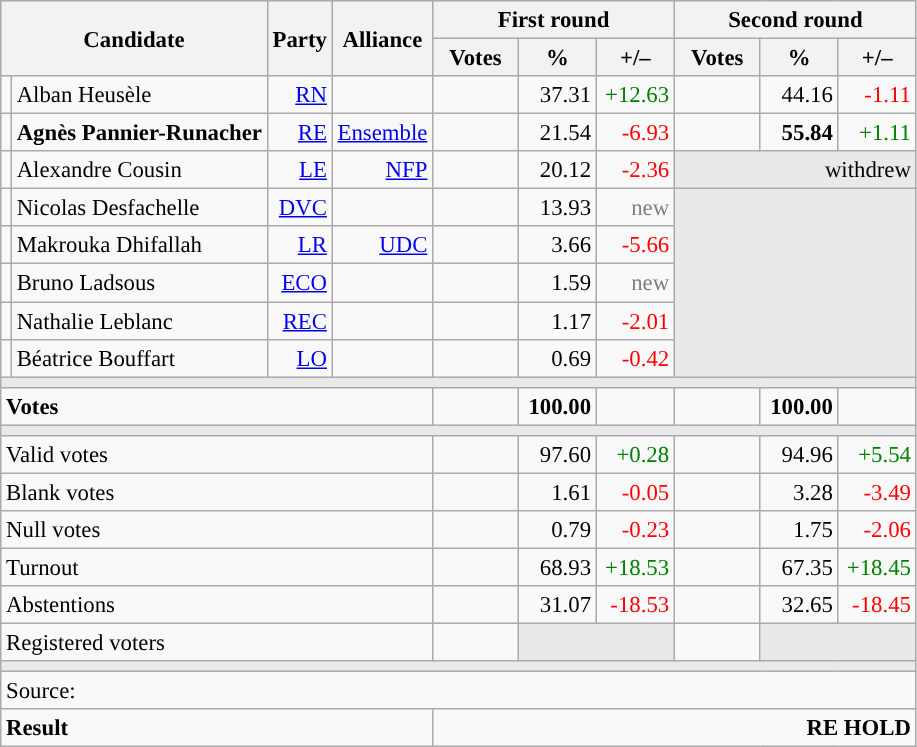<table class="wikitable" style="text-align:right;font-size:95%;">
<tr>
<th rowspan="2" colspan="2">Candidate</th>
<th colspan="1" rowspan="2">Party</th>
<th colspan="1" rowspan="2">Alliance</th>
<th colspan="3">First round</th>
<th colspan="3">Second round</th>
</tr>
<tr>
<th style="width:50px;">Votes</th>
<th style="width:45px;">%</th>
<th style="width:45px;">+/–</th>
<th style="width:50px;">Votes</th>
<th style="width:45px;">%</th>
<th style="width:45px;">+/–</th>
</tr>
<tr>
<td style="background:"></td>
<td style="text-align:left;">Alban Heusèle</td>
<td><a href='#'>RN</a></td>
<td></td>
<td></td>
<td>37.31</td>
<td style="color:green;">+12.63</td>
<td></td>
<td>44.16</td>
<td style="color:red;">-1.11</td>
</tr>
<tr>
<td style="background:"></td>
<td style="text-align:left;"><strong>Agnès Pannier-Runacher</strong></td>
<td><a href='#'>RE</a></td>
<td><a href='#'>Ensemble</a></td>
<td></td>
<td>21.54</td>
<td style="color:red;">-6.93</td>
<td><strong></strong></td>
<td><strong>55.84</strong></td>
<td style="color:green;">+1.11</td>
</tr>
<tr>
<td style="background:"></td>
<td style="text-align:left;">Alexandre Cousin</td>
<td><a href='#'>LE</a></td>
<td><a href='#'>NFP</a></td>
<td></td>
<td>20.12</td>
<td style="color:red;">-2.36</td>
<td colspan="3" style="background:#E9E9E9;">withdrew</td>
</tr>
<tr>
<td style="background:"></td>
<td style="text-align:left;">Nicolas Desfachelle</td>
<td><a href='#'>DVC</a></td>
<td></td>
<td></td>
<td>13.93</td>
<td style="color:grey;">new</td>
<td colspan="3" rowspan="5" style="background:#E9E9E9;"></td>
</tr>
<tr>
<td style="background:"></td>
<td style="text-align:left;">Makrouka Dhifallah</td>
<td><a href='#'>LR</a></td>
<td><a href='#'>UDC</a></td>
<td></td>
<td>3.66</td>
<td style="color:red;">-5.66</td>
</tr>
<tr>
<td style="background:"></td>
<td style="text-align:left;">Bruno Ladsous</td>
<td><a href='#'>ECO</a></td>
<td></td>
<td></td>
<td>1.59</td>
<td style="color:grey;">new</td>
</tr>
<tr>
<td style="background:"></td>
<td style="text-align:left;">Nathalie Leblanc</td>
<td><a href='#'>REC</a></td>
<td></td>
<td></td>
<td>1.17</td>
<td style="color:red;">-2.01</td>
</tr>
<tr>
<td style="background:"></td>
<td style="text-align:left;">Béatrice Bouffart</td>
<td><a href='#'>LO</a></td>
<td></td>
<td></td>
<td>0.69</td>
<td style="color:red;">-0.42</td>
</tr>
<tr>
<td colspan="10" style="background:#E9E9E9;"></td>
</tr>
<tr style="font-weight:bold;">
<td colspan="4" style="text-align:left;">Votes</td>
<td></td>
<td>100.00</td>
<td></td>
<td></td>
<td>100.00</td>
<td></td>
</tr>
<tr>
<td colspan="10" style="background:#E9E9E9;"></td>
</tr>
<tr>
<td colspan="4" style="text-align:left;">Valid votes</td>
<td></td>
<td>97.60</td>
<td style="color:green;">+0.28</td>
<td></td>
<td>94.96</td>
<td style="color:green;">+5.54</td>
</tr>
<tr>
<td colspan="4" style="text-align:left;">Blank votes</td>
<td></td>
<td>1.61</td>
<td style="color:red;">-0.05</td>
<td></td>
<td>3.28</td>
<td style="color:red;">-3.49</td>
</tr>
<tr>
<td colspan="4" style="text-align:left;">Null votes</td>
<td></td>
<td>0.79</td>
<td style="color:red;">-0.23</td>
<td></td>
<td>1.75</td>
<td style="color:red;">-2.06</td>
</tr>
<tr>
<td colspan="4" style="text-align:left;">Turnout</td>
<td></td>
<td>68.93</td>
<td style="color:green;">+18.53</td>
<td></td>
<td>67.35</td>
<td style="color:green;">+18.45</td>
</tr>
<tr>
<td colspan="4" style="text-align:left;">Abstentions</td>
<td></td>
<td>31.07</td>
<td style="color:red;">-18.53</td>
<td></td>
<td>32.65</td>
<td style="color:red;">-18.45</td>
</tr>
<tr>
<td colspan="4" style="text-align:left;">Registered voters</td>
<td></td>
<td colspan="2" style="background:#E9E9E9;"></td>
<td></td>
<td colspan="2" style="background:#E9E9E9;"></td>
</tr>
<tr>
<td colspan="10" style="background:#E9E9E9;"></td>
</tr>
<tr>
<td colspan="10" style="text-align:left;">Source: </td>
</tr>
<tr style="font-weight:bold">
<td colspan="4" style="text-align:left;">Result</td>
<td colspan="6" style="background-color:">RE HOLD</td>
</tr>
</table>
